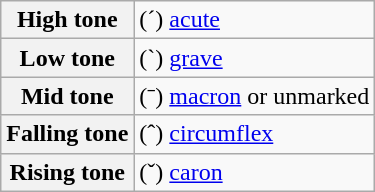<table class="wikitable">
<tr>
<th>High tone</th>
<td>(´) <a href='#'>acute</a></td>
</tr>
<tr>
<th>Low tone</th>
<td>(`) <a href='#'>grave</a></td>
</tr>
<tr>
<th>Mid tone</th>
<td>(ˉ) <a href='#'>macron</a> or unmarked</td>
</tr>
<tr>
<th>Falling tone</th>
<td>(ˆ) <a href='#'>circumflex</a></td>
</tr>
<tr>
<th>Rising tone</th>
<td>(ˇ) <a href='#'>caron</a></td>
</tr>
</table>
